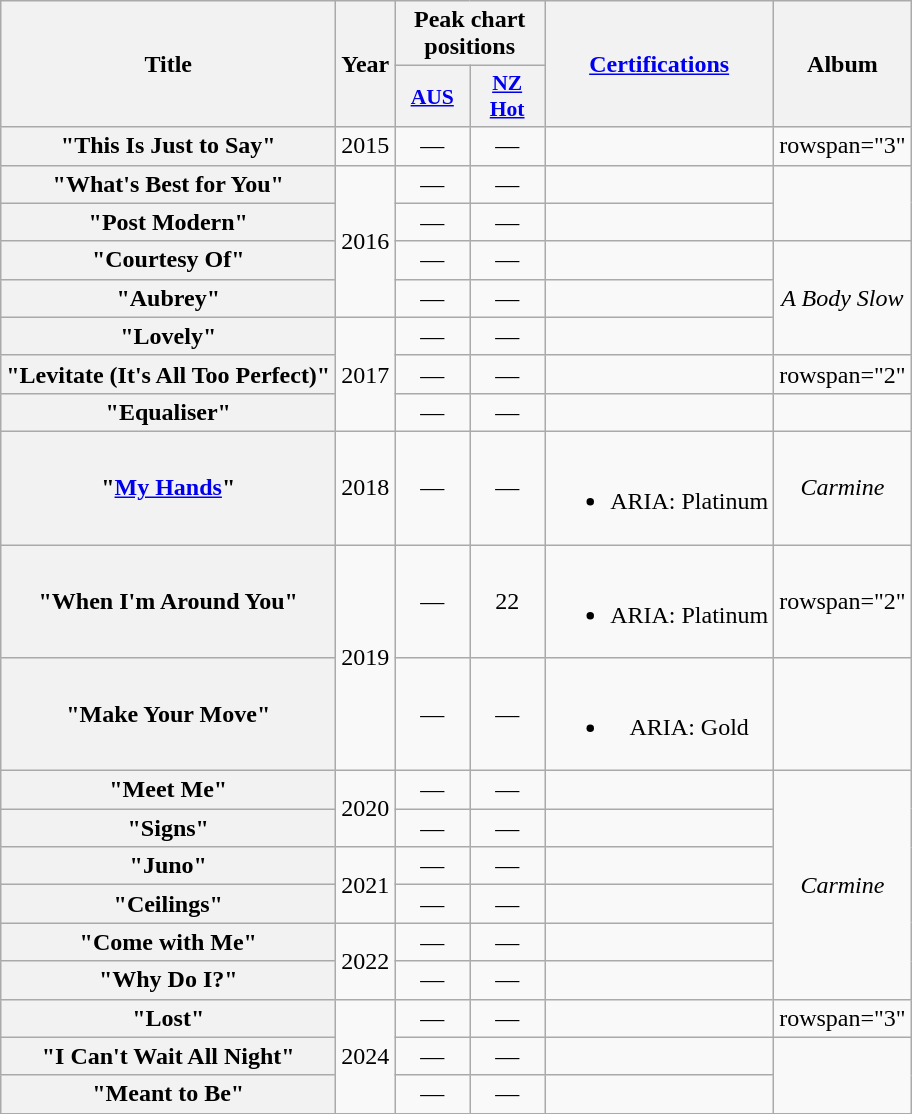<table class="wikitable plainrowheaders" style="text-align:center;">
<tr>
<th scope="col" rowspan="2">Title</th>
<th scope="col" rowspan="2">Year</th>
<th scope="col" colspan="2">Peak chart positions</th>
<th scope="col" rowspan="2"><a href='#'>Certifications</a></th>
<th scope="col" rowspan="2">Album</th>
</tr>
<tr>
<th scope="col" style="width:3em;font-size:90%;"><a href='#'>AUS</a><br></th>
<th scope="col" style="width:3em;font-size:90%;"><a href='#'>NZ<br>Hot</a><br></th>
</tr>
<tr>
<th scope="row">"This Is Just to Say"</th>
<td>2015</td>
<td>—</td>
<td>—</td>
<td></td>
<td>rowspan="3" </td>
</tr>
<tr>
<th scope="row">"What's Best for You"</th>
<td rowspan="4">2016</td>
<td>—</td>
<td>—</td>
<td></td>
</tr>
<tr>
<th scope="row">"Post Modern"</th>
<td>—</td>
<td>—</td>
<td></td>
</tr>
<tr>
<th scope="row">"Courtesy Of"</th>
<td>—</td>
<td>—</td>
<td></td>
<td rowspan="3"><em>A Body Slow</em></td>
</tr>
<tr>
<th scope="row">"Aubrey"<br></th>
<td>—</td>
<td>—</td>
<td></td>
</tr>
<tr>
<th scope="row">"Lovely"</th>
<td rowspan="3">2017</td>
<td>—</td>
<td>—</td>
<td></td>
</tr>
<tr>
<th scope="row">"Levitate (It's All Too Perfect)"</th>
<td>—</td>
<td>—</td>
<td></td>
<td>rowspan="2" </td>
</tr>
<tr>
<th scope="row">"Equaliser"<br></th>
<td>—</td>
<td>—</td>
<td></td>
</tr>
<tr>
<th scope="row">"<a href='#'>My Hands</a>"</th>
<td>2018</td>
<td>—</td>
<td>—</td>
<td><br><ul><li>ARIA: Platinum</li></ul></td>
<td><em>Carmine</em></td>
</tr>
<tr>
<th scope="row">"When I'm Around You"</th>
<td rowspan="2">2019</td>
<td>—</td>
<td>22</td>
<td><br><ul><li>ARIA: Platinum</li></ul></td>
<td>rowspan="2" </td>
</tr>
<tr>
<th scope="row">"Make Your Move"</th>
<td>—</td>
<td>—</td>
<td><br><ul><li>ARIA: Gold</li></ul></td>
</tr>
<tr>
<th scope="row">"Meet Me"</th>
<td rowspan="2">2020</td>
<td>—</td>
<td>—</td>
<td></td>
<td rowspan="6"><em>Carmine</em></td>
</tr>
<tr>
<th scope="row">"Signs"</th>
<td>—</td>
<td>—</td>
<td></td>
</tr>
<tr>
<th scope="row">"Juno"</th>
<td rowspan="2">2021</td>
<td>—</td>
<td>—</td>
<td></td>
</tr>
<tr>
<th scope="row">"Ceilings"</th>
<td>—</td>
<td>—</td>
<td></td>
</tr>
<tr>
<th scope="row">"Come with Me"</th>
<td rowspan="2">2022</td>
<td>—</td>
<td>—</td>
<td></td>
</tr>
<tr>
<th scope="row">"Why Do I?"</th>
<td>—</td>
<td>—</td>
<td></td>
</tr>
<tr>
<th scope="row">"Lost"</th>
<td rowspan="3">2024</td>
<td>—</td>
<td>—</td>
<td></td>
<td>rowspan="3" </td>
</tr>
<tr>
<th scope="row">"I Can't Wait All Night"</th>
<td>—</td>
<td>—</td>
<td></td>
</tr>
<tr>
<th scope="row">"Meant to Be" <br></th>
<td>—</td>
<td>—</td>
<td></td>
</tr>
<tr>
</tr>
</table>
